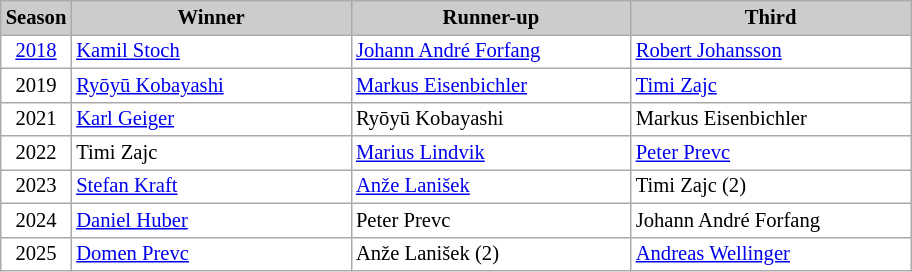<table class="wikitable plainrowheaders" style="background:#fff; font-size:86%; line-height:16px; border:grey solid 1px; border-collapse:collapse;">
<tr style="background:#ccc; text-align:center;">
<th style="background:#ccc;" width="40">Season</th>
<th style="background:#ccc;" width="180">Winner</th>
<th style="background:#ccc;" width="180">Runner-up</th>
<th style="background:#ccc;" width="180">Third</th>
</tr>
<tr>
<td align=center><a href='#'>2018</a></td>
<td> <a href='#'>Kamil Stoch</a></td>
<td> <a href='#'>Johann André Forfang</a></td>
<td> <a href='#'>Robert Johansson</a></td>
</tr>
<tr>
<td align=center>2019</td>
<td> <a href='#'>Ryōyū Kobayashi</a></td>
<td> <a href='#'>Markus Eisenbichler</a></td>
<td> <a href='#'>Timi Zajc</a></td>
</tr>
<tr>
<td align=center>2021</td>
<td> <a href='#'>Karl Geiger</a></td>
<td> Ryōyū Kobayashi</td>
<td> Markus Eisenbichler</td>
</tr>
<tr>
<td align=center>2022</td>
<td> Timi Zajc</td>
<td> <a href='#'>Marius Lindvik</a></td>
<td> <a href='#'>Peter Prevc</a></td>
</tr>
<tr>
<td align=center>2023</td>
<td> <a href='#'>Stefan Kraft</a></td>
<td> <a href='#'>Anže Lanišek</a></td>
<td> Timi Zajc (2)</td>
</tr>
<tr>
<td align=center>2024</td>
<td> <a href='#'>Daniel Huber</a></td>
<td> Peter Prevc</td>
<td> Johann André Forfang</td>
</tr>
<tr>
<td align=center>2025</td>
<td> <a href='#'>Domen Prevc</a></td>
<td> Anže Lanišek (2)</td>
<td> <a href='#'>Andreas Wellinger</a></td>
</tr>
</table>
